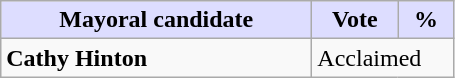<table class="wikitable">
<tr>
<th style="background:#ddf; width:200px;">Mayoral candidate</th>
<th style="background:#ddf; width:50px;">Vote</th>
<th style="background:#ddf; width:30px;">%</th>
</tr>
<tr>
<td><strong>Cathy Hinton</strong></td>
<td colspan="2">Acclaimed</td>
</tr>
</table>
